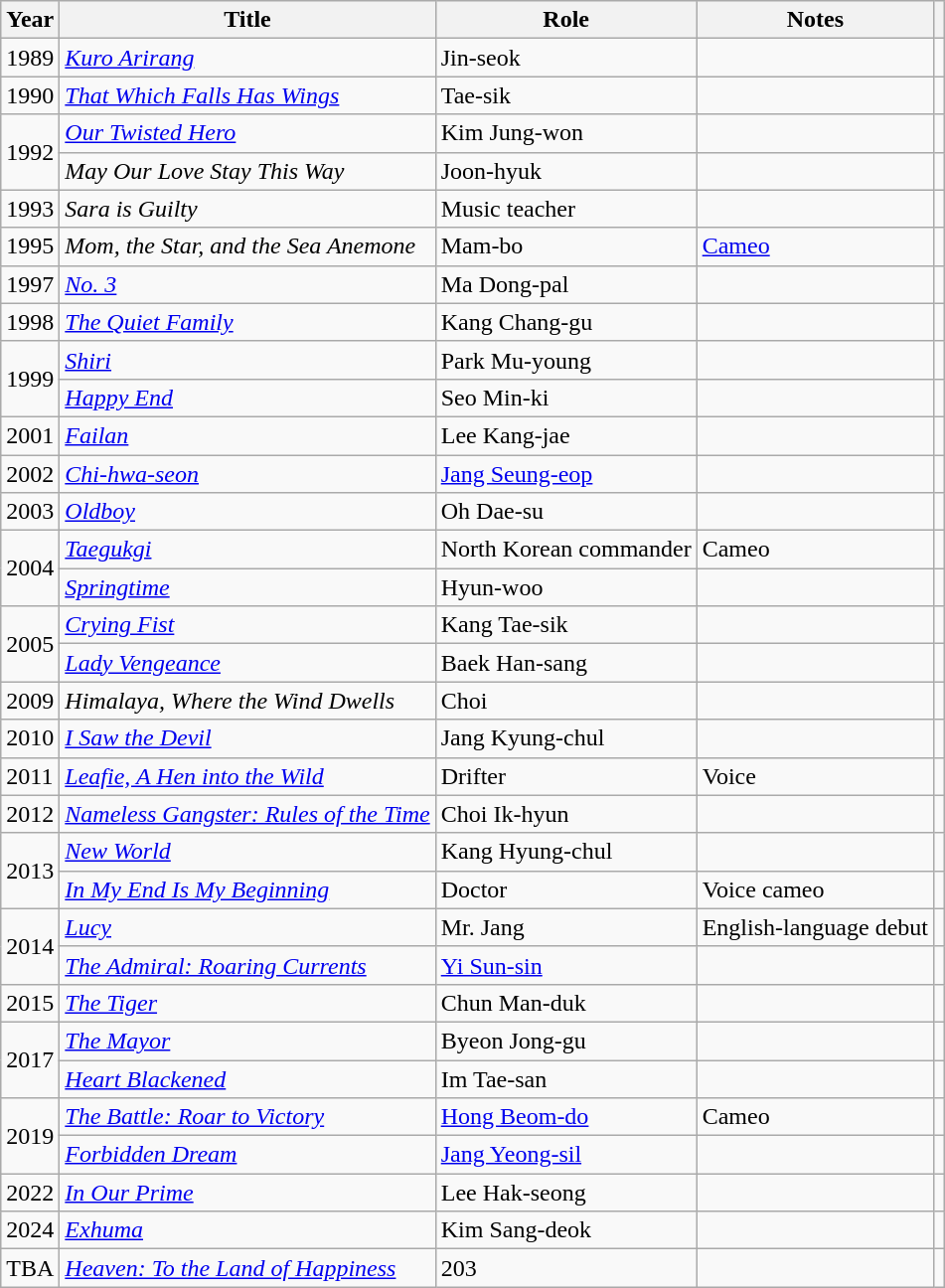<table class="wikitable sortable plainrowheaders" style="clear:none; font-size:100%; padding:0 auto">
<tr>
<th rowspan="2" scope="col">Year</th>
<th rowspan="2" scope="col">Title</th>
<th rowspan="2" scope="col">Role</th>
<th rowspan="2" scope="col" class="unsortable">Notes</th>
<th rowspan="2" scope="col" class="unsortable"></th>
</tr>
<tr>
</tr>
<tr>
<td>1989</td>
<td><em><a href='#'>Kuro Arirang</a></em></td>
<td>Jin-seok</td>
<td></td>
<td style="text-align:center;"></td>
</tr>
<tr>
<td>1990</td>
<td><em><a href='#'>That Which Falls Has Wings</a></em></td>
<td>Tae-sik</td>
<td></td>
<td style="text-align:center;"></td>
</tr>
<tr>
<td rowspan=2>1992</td>
<td><em><a href='#'>Our Twisted Hero</a></em></td>
<td>Kim Jung-won</td>
<td></td>
<td style="text-align:center;"></td>
</tr>
<tr>
<td><em>May Our Love Stay This Way</em></td>
<td>Joon-hyuk</td>
<td></td>
<td style="text-align:center;"></td>
</tr>
<tr>
<td>1993</td>
<td><em>Sara is Guilty</em></td>
<td>Music teacher</td>
<td></td>
<td style="text-align:center;"></td>
</tr>
<tr>
<td>1995</td>
<td><em>Mom, the Star, and the Sea Anemone</em></td>
<td>Mam-bo</td>
<td><a href='#'>Cameo</a></td>
<td style="text-align:center;"></td>
</tr>
<tr>
<td>1997</td>
<td><em><a href='#'>No. 3</a></em></td>
<td>Ma Dong-pal</td>
<td></td>
<td style="text-align:center;"></td>
</tr>
<tr>
<td>1998</td>
<td><em><a href='#'>The Quiet Family</a></em></td>
<td>Kang Chang-gu</td>
<td></td>
<td style="text-align:center;"></td>
</tr>
<tr>
<td rowspan=2>1999</td>
<td><em><a href='#'>Shiri</a></em></td>
<td>Park Mu-young</td>
<td></td>
<td></td>
</tr>
<tr>
<td><em><a href='#'>Happy End</a></em></td>
<td>Seo Min-ki</td>
<td></td>
<td></td>
</tr>
<tr>
<td>2001</td>
<td><em><a href='#'>Failan</a></em></td>
<td>Lee Kang-jae</td>
<td></td>
<td></td>
</tr>
<tr>
<td>2002</td>
<td><em><a href='#'>Chi-hwa-seon</a></em></td>
<td><a href='#'>Jang Seung-eop</a></td>
<td></td>
<td></td>
</tr>
<tr>
<td>2003</td>
<td><em><a href='#'>Oldboy</a></em></td>
<td>Oh Dae-su</td>
<td></td>
<td></td>
</tr>
<tr>
<td rowspan=2>2004</td>
<td><em><a href='#'>Taegukgi</a></em></td>
<td>North Korean commander</td>
<td>Cameo</td>
<td></td>
</tr>
<tr>
<td><em><a href='#'>Springtime</a></em></td>
<td>Hyun-woo</td>
<td></td>
<td></td>
</tr>
<tr>
<td rowspan=2>2005</td>
<td><em><a href='#'>Crying Fist</a></em></td>
<td>Kang Tae-sik</td>
<td></td>
<td></td>
</tr>
<tr>
<td><em><a href='#'>Lady Vengeance</a></em></td>
<td>Baek Han-sang</td>
<td></td>
<td></td>
</tr>
<tr>
<td>2009</td>
<td><em>Himalaya, Where the Wind Dwells</em></td>
<td>Choi</td>
<td></td>
<td></td>
</tr>
<tr>
<td>2010</td>
<td><em><a href='#'>I Saw the Devil</a></em></td>
<td>Jang Kyung-chul</td>
<td></td>
<td></td>
</tr>
<tr>
<td>2011</td>
<td><em><a href='#'>Leafie, A Hen into the Wild</a></em></td>
<td>Drifter</td>
<td>Voice</td>
<td></td>
</tr>
<tr>
<td>2012</td>
<td><em><a href='#'>Nameless Gangster: Rules of the Time</a></em></td>
<td>Choi Ik-hyun</td>
<td></td>
<td></td>
</tr>
<tr>
<td rowspan=2>2013</td>
<td><em><a href='#'>New World</a></em></td>
<td>Kang Hyung-chul</td>
<td></td>
<td></td>
</tr>
<tr>
<td><em><a href='#'>In My End Is My Beginning</a></em></td>
<td>Doctor</td>
<td>Voice cameo</td>
<td></td>
</tr>
<tr>
<td rowspan=2>2014</td>
<td><em><a href='#'>Lucy</a></em></td>
<td>Mr. Jang</td>
<td>English-language debut</td>
<td></td>
</tr>
<tr>
<td><em><a href='#'>The Admiral: Roaring Currents</a></em></td>
<td><a href='#'>Yi Sun-sin</a></td>
<td></td>
<td></td>
</tr>
<tr>
<td>2015</td>
<td><em><a href='#'>The Tiger</a></em></td>
<td>Chun Man-duk</td>
<td></td>
<td></td>
</tr>
<tr>
<td rowspan=2>2017</td>
<td><em><a href='#'>The Mayor</a></em></td>
<td>Byeon Jong-gu</td>
<td></td>
<td></td>
</tr>
<tr>
<td><em><a href='#'>Heart Blackened</a></em></td>
<td>Im Tae-san</td>
<td></td>
<td></td>
</tr>
<tr>
<td rowspan=2>2019</td>
<td><em><a href='#'>The Battle: Roar to Victory</a></em></td>
<td><a href='#'>Hong Beom-do</a></td>
<td>Cameo</td>
<td></td>
</tr>
<tr>
<td><em><a href='#'>Forbidden Dream</a></em></td>
<td><a href='#'>Jang Yeong-sil</a></td>
<td></td>
<td></td>
</tr>
<tr>
<td>2022</td>
<td><em><a href='#'>In Our Prime</a></em></td>
<td>Lee Hak-seong</td>
<td></td>
<td style="text-align:center;"></td>
</tr>
<tr>
<td>2024</td>
<td><em><a href='#'>Exhuma</a></em></td>
<td>Kim Sang-deok</td>
<td></td>
<td style="text-align:center;"></td>
</tr>
<tr>
<td>TBA</td>
<td><em><a href='#'>Heaven: To the Land of Happiness</a></em></td>
<td>203</td>
<td></td>
<td style="text-align:center;"></td>
</tr>
</table>
